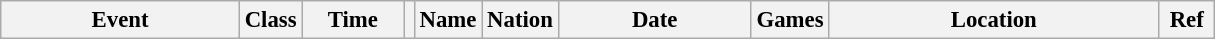<table class="wikitable" style="font-size: 95%;">
<tr>
<th style="width:10em">Event</th>
<th>Class</th>
<th style="width:4em">Time</th>
<th class="unsortable"></th>
<th>Name</th>
<th>Nation</th>
<th style="width:8em">Date</th>
<th>Games</th>
<th style="width:14em">Location</th>
<th style="width:2em">Ref<br>











</th>
</tr>
</table>
